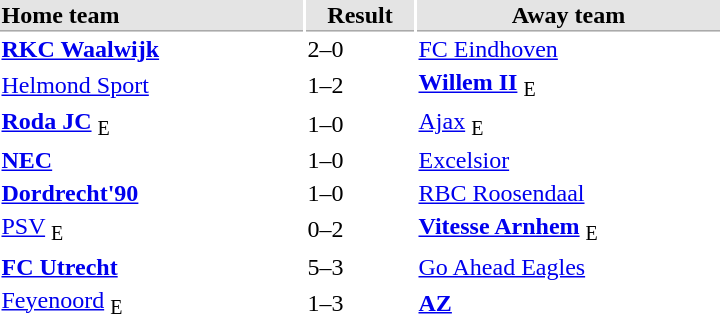<table>
<tr bgcolor="#E4E4E4">
<th style="border-bottom:1px solid #AAAAAA" width="200" align="left">Home team</th>
<th style="border-bottom:1px solid #AAAAAA" width="70" align="center">Result</th>
<th style="border-bottom:1px solid #AAAAAA" width="200">Away team</th>
</tr>
<tr>
<td><strong><a href='#'>RKC Waalwijk</a></strong></td>
<td>2–0</td>
<td><a href='#'>FC Eindhoven</a></td>
</tr>
<tr>
<td><a href='#'>Helmond Sport</a></td>
<td>1–2</td>
<td><strong><a href='#'>Willem II</a></strong> <sub>E</sub></td>
</tr>
<tr>
<td><strong><a href='#'>Roda JC</a></strong> <sub>E</sub></td>
<td>1–0</td>
<td><a href='#'>Ajax</a> <sub>E</sub></td>
</tr>
<tr>
<td><strong><a href='#'>NEC</a></strong></td>
<td>1–0</td>
<td><a href='#'>Excelsior</a></td>
</tr>
<tr>
<td><strong><a href='#'>Dordrecht'90</a></strong></td>
<td>1–0</td>
<td><a href='#'>RBC Roosendaal</a></td>
</tr>
<tr>
<td><a href='#'>PSV</a> <sub>E</sub></td>
<td>0–2</td>
<td><strong><a href='#'>Vitesse Arnhem</a></strong> <sub>E</sub></td>
</tr>
<tr>
<td><strong><a href='#'>FC Utrecht</a></strong></td>
<td>5–3</td>
<td><a href='#'>Go Ahead Eagles</a></td>
</tr>
<tr>
<td><a href='#'>Feyenoord</a> <sub>E</sub></td>
<td>1–3</td>
<td><strong><a href='#'>AZ</a></strong></td>
</tr>
</table>
